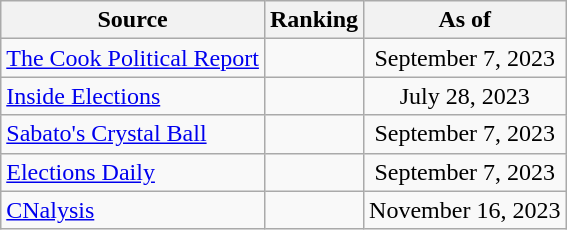<table class="wikitable" style="text-align:center">
<tr>
<th>Source</th>
<th>Ranking</th>
<th>As of</th>
</tr>
<tr>
<td style="text-align:left"><a href='#'>The Cook Political Report</a></td>
<td></td>
<td>September 7, 2023</td>
</tr>
<tr>
<td style="text-align:left"><a href='#'>Inside Elections</a></td>
<td></td>
<td>July 28, 2023</td>
</tr>
<tr>
<td style="text-align:left"><a href='#'>Sabato's Crystal Ball</a></td>
<td></td>
<td>September 7, 2023</td>
</tr>
<tr>
<td style="text-align:left"><a href='#'>Elections Daily</a></td>
<td></td>
<td>September 7, 2023</td>
</tr>
<tr>
<td style="text-align:left"><a href='#'>CNalysis</a></td>
<td></td>
<td>November 16, 2023</td>
</tr>
</table>
